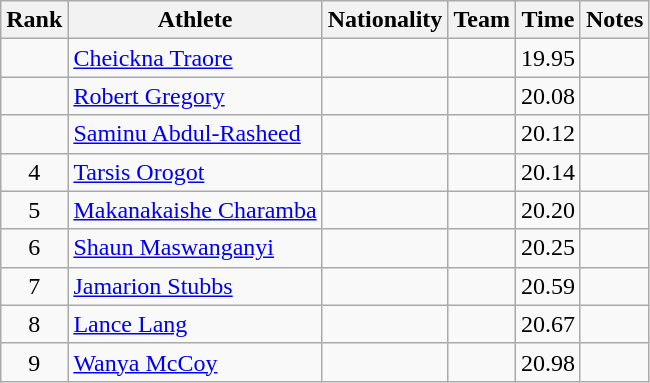<table class="wikitable sortable plainrowheaders" style="text-align:center">
<tr>
<th scope="col">Rank</th>
<th scope="col">Athlete</th>
<th scope="col">Nationality</th>
<th scope="col">Team</th>
<th scope="col">Time</th>
<th scope="col">Notes</th>
</tr>
<tr>
<td></td>
<td align=left><a href='#'>Cheickna Traore</a></td>
<td align=left></td>
<td></td>
<td>19.95</td>
<td></td>
</tr>
<tr>
<td></td>
<td align=left><a href='#'>Robert Gregory</a></td>
<td align=left></td>
<td></td>
<td>20.08</td>
<td></td>
</tr>
<tr>
<td></td>
<td align=left><a href='#'>Saminu Abdul-Rasheed</a></td>
<td align=left></td>
<td></td>
<td>20.12</td>
<td></td>
</tr>
<tr>
<td>4</td>
<td align=left><a href='#'>Tarsis Orogot</a></td>
<td align=left></td>
<td></td>
<td>20.14</td>
<td></td>
</tr>
<tr>
<td>5</td>
<td align=left><a href='#'>Makanakaishe Charamba</a></td>
<td align=left></td>
<td></td>
<td>20.20</td>
<td></td>
</tr>
<tr>
<td>6</td>
<td align=left><a href='#'>Shaun Maswanganyi</a></td>
<td align=left></td>
<td></td>
<td>20.25</td>
<td></td>
</tr>
<tr>
<td>7</td>
<td align=left><a href='#'>Jamarion Stubbs</a></td>
<td align=left></td>
<td></td>
<td>20.59</td>
<td></td>
</tr>
<tr>
<td>8</td>
<td align=left><a href='#'>Lance Lang</a></td>
<td align=left></td>
<td></td>
<td>20.67</td>
<td></td>
</tr>
<tr>
<td>9</td>
<td align=left><a href='#'>Wanya McCoy</a></td>
<td align=left></td>
<td></td>
<td>20.98</td>
<td></td>
</tr>
</table>
